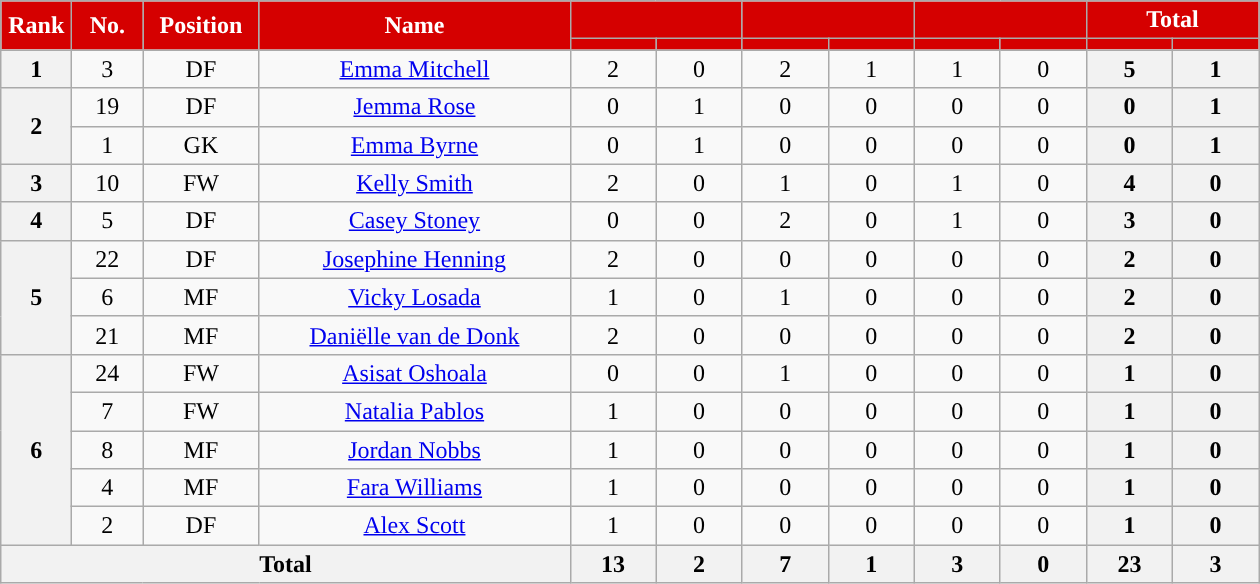<table class="wikitable" style="text-align:center; font-size:100%; ">
<tr>
<th style="background:#d50000; color:white; text-align:center; width:40px" rowspan="2">Rank</th>
<th style="background:#d50000; color:white; text-align:center; width:40px" rowspan="2">No.</th>
<th rowspan="2" style="background:#d50000; color:white; text-align:center; width:70px">Position</th>
<th style="background:#d50000; color:white; text-align:center; width:200px" rowspan="2">Name</th>
<th style="background:#d50000; color:white; text-align:center;" colspan="2"><a href='#'></a></th>
<th style="background:#d50000; color:white; text-align:center;" colspan="2"><a href='#'></a></th>
<th style="background:#d50000; color:white; text-align:center;" colspan="2"></th>
<th style="background:#d50000; color:white; text-align:center;" colspan="2">Total</th>
</tr>
<tr>
<th style="background:#d50000; color:white; text-align:center; width:50px;"></th>
<th style="background:#d50000; color:white; text-align:center; width:50px;"></th>
<th style="background:#d50000; color:white; text-align:center; width:50px;"></th>
<th style="background:#d50000; color:white; text-align:center; width:50px;"></th>
<th style="background:#d50000; color:white; text-align:center; width:50px;"></th>
<th style="background:#d50000; color:white; text-align:center; width:50px;"></th>
<th style="background:#d50000; color:white; text-align:center; width:50px;"></th>
<th style="background:#d50000; color:white; text-align:center; width:50px;"></th>
</tr>
<tr>
<th>1</th>
<td>3</td>
<td>DF</td>
<td> <a href='#'>Emma Mitchell</a></td>
<td>2</td>
<td>0</td>
<td>2</td>
<td>1</td>
<td>1</td>
<td>0</td>
<th>5</th>
<th>1</th>
</tr>
<tr>
<th rowspan="2">2</th>
<td>19</td>
<td>DF</td>
<td> <a href='#'>Jemma Rose</a></td>
<td>0</td>
<td>1</td>
<td>0</td>
<td>0</td>
<td>0</td>
<td>0</td>
<th>0</th>
<th>1</th>
</tr>
<tr>
<td>1</td>
<td>GK</td>
<td> <a href='#'>Emma Byrne</a></td>
<td>0</td>
<td>1</td>
<td>0</td>
<td>0</td>
<td>0</td>
<td>0</td>
<th>0</th>
<th>1</th>
</tr>
<tr>
<th>3</th>
<td>10</td>
<td>FW</td>
<td> <a href='#'>Kelly Smith</a></td>
<td>2</td>
<td>0</td>
<td>1</td>
<td>0</td>
<td>1</td>
<td>0</td>
<th>4</th>
<th>0</th>
</tr>
<tr>
<th>4</th>
<td>5</td>
<td>DF</td>
<td> <a href='#'>Casey Stoney</a></td>
<td>0</td>
<td>0</td>
<td>2</td>
<td>0</td>
<td>1</td>
<td>0</td>
<th>3</th>
<th>0</th>
</tr>
<tr>
<th rowspan="3">5</th>
<td>22</td>
<td>DF</td>
<td> <a href='#'>Josephine Henning</a></td>
<td>2</td>
<td>0</td>
<td>0</td>
<td>0</td>
<td>0</td>
<td>0</td>
<th>2</th>
<th>0</th>
</tr>
<tr>
<td>6</td>
<td>MF</td>
<td> <a href='#'>Vicky Losada</a></td>
<td>1</td>
<td>0</td>
<td>1</td>
<td>0</td>
<td>0</td>
<td>0</td>
<th>2</th>
<th>0</th>
</tr>
<tr>
<td>21</td>
<td>MF</td>
<td> <a href='#'>Daniëlle van de Donk</a></td>
<td>2</td>
<td>0</td>
<td>0</td>
<td>0</td>
<td>0</td>
<td>0</td>
<th>2</th>
<th>0</th>
</tr>
<tr>
<th rowspan="5">6</th>
<td>24</td>
<td>FW</td>
<td> <a href='#'>Asisat Oshoala</a></td>
<td>0</td>
<td>0</td>
<td>1</td>
<td>0</td>
<td>0</td>
<td>0</td>
<th>1</th>
<th>0</th>
</tr>
<tr>
<td>7</td>
<td>FW</td>
<td> <a href='#'>Natalia Pablos</a></td>
<td>1</td>
<td>0</td>
<td>0</td>
<td>0</td>
<td>0</td>
<td>0</td>
<th>1</th>
<th>0</th>
</tr>
<tr>
<td>8</td>
<td>MF</td>
<td> <a href='#'>Jordan Nobbs</a></td>
<td>1</td>
<td>0</td>
<td>0</td>
<td>0</td>
<td>0</td>
<td>0</td>
<th>1</th>
<th>0</th>
</tr>
<tr>
<td>4</td>
<td>MF</td>
<td> <a href='#'>Fara Williams</a></td>
<td>1</td>
<td>0</td>
<td>0</td>
<td>0</td>
<td>0</td>
<td>0</td>
<th>1</th>
<th>0</th>
</tr>
<tr>
<td>2</td>
<td>DF</td>
<td> <a href='#'>Alex Scott</a></td>
<td>1</td>
<td>0</td>
<td>0</td>
<td>0</td>
<td>0</td>
<td>0</td>
<th>1</th>
<th>0</th>
</tr>
<tr>
<th colspan="4">Total</th>
<th>13</th>
<th>2</th>
<th>7</th>
<th>1</th>
<th>3</th>
<th>0</th>
<th>23</th>
<th>3</th>
</tr>
</table>
